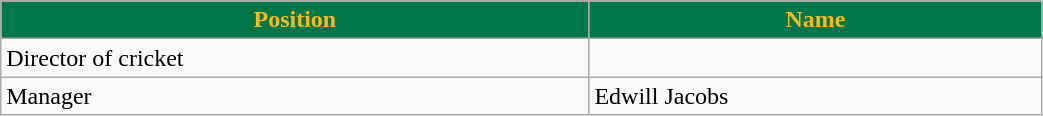<table class="wikitable" style="width:55%;">
<tr>
<th style="background:#007749; color:#FFB81C; text-align:center;">Position</th>
<th style="background:#007749; color:#FFB81C; text-align:center;">Name</th>
</tr>
<tr>
<td>Director of cricket</td>
<td></td>
</tr>
<tr>
<td>Manager</td>
<td>Edwill Jacobs</td>
</tr>
</table>
